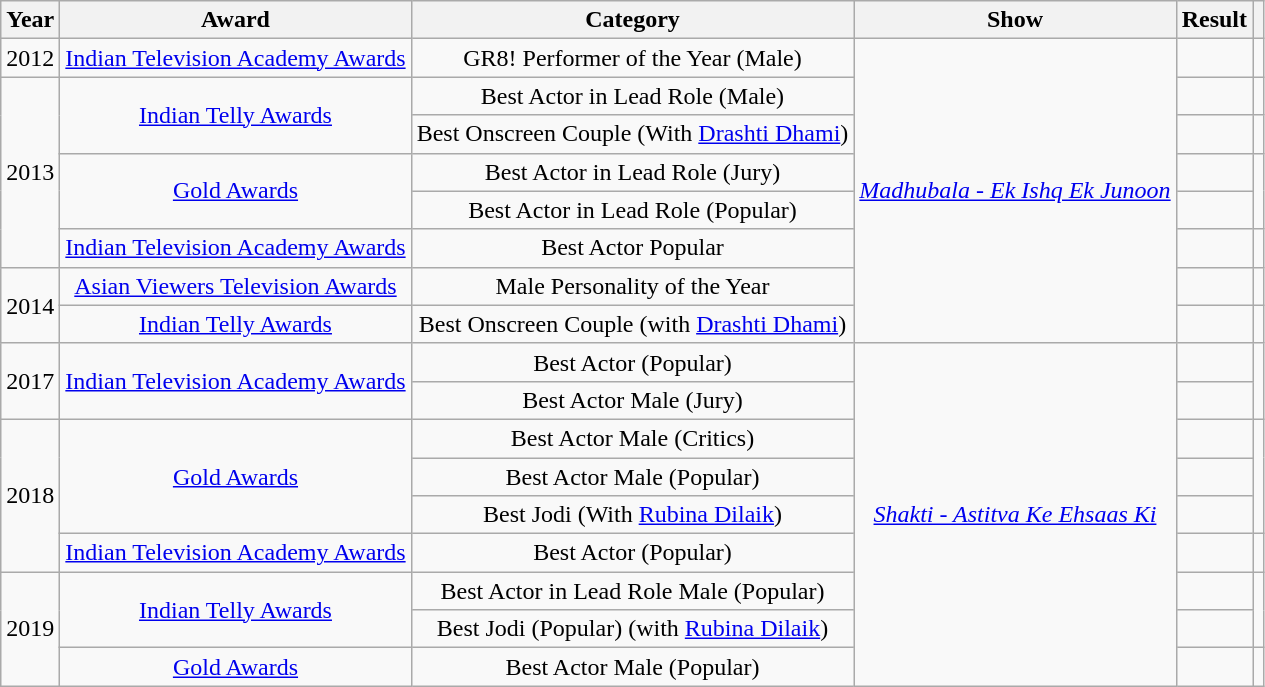<table class="wikitable" style="text-align:center;">
<tr>
<th scope="col">Year</th>
<th scope="col">Award</th>
<th scope="col">Category</th>
<th scope="col">Show</th>
<th scope="col">Result</th>
<th class="unsortable" scope="col"></th>
</tr>
<tr>
<td>2012</td>
<td><a href='#'>Indian Television Academy Awards</a></td>
<td>GR8! Performer of the Year (Male)</td>
<td rowspan=8><em><a href='#'>Madhubala - Ek Ishq Ek Junoon</a></em></td>
<td></td>
<td></td>
</tr>
<tr>
<td rowspan=5>2013</td>
<td rowspan=2><a href='#'>Indian Telly Awards</a></td>
<td>Best Actor in Lead Role (Male)</td>
<td></td>
<td></td>
</tr>
<tr>
<td>Best Onscreen Couple (With <a href='#'>Drashti Dhami</a>)</td>
<td></td>
<td></td>
</tr>
<tr>
<td rowspan=2><a href='#'>Gold Awards</a></td>
<td>Best Actor in Lead Role (Jury)</td>
<td></td>
<td rowspan=2></td>
</tr>
<tr>
<td>Best Actor in Lead Role (Popular)</td>
<td></td>
</tr>
<tr>
<td><a href='#'>Indian Television Academy Awards</a></td>
<td>Best Actor Popular</td>
<td></td>
<td></td>
</tr>
<tr>
<td rowspan="2">2014</td>
<td><a href='#'>Asian Viewers Television Awards</a></td>
<td>Male Personality of the Year</td>
<td></td>
<td></td>
</tr>
<tr>
<td><a href='#'>Indian Telly Awards</a></td>
<td>Best Onscreen Couple (with <a href='#'>Drashti Dhami</a>)</td>
<td></td>
<td></td>
</tr>
<tr>
<td rowspan=2>2017</td>
<td rowspan=2><a href='#'>Indian Television Academy Awards</a></td>
<td>Best Actor (Popular)</td>
<td rowspan="9"><em><a href='#'>Shakti - Astitva Ke Ehsaas Ki</a></em></td>
<td></td>
<td rowspan=2></td>
</tr>
<tr>
<td>Best Actor Male (Jury)</td>
<td></td>
</tr>
<tr>
<td rowspan=4>2018</td>
<td rowspan=3><a href='#'>Gold Awards</a></td>
<td>Best Actor Male (Critics)</td>
<td></td>
<td rowspan=3></td>
</tr>
<tr>
<td>Best Actor Male (Popular)</td>
<td></td>
</tr>
<tr>
<td>Best Jodi (With <a href='#'>Rubina Dilaik</a>)</td>
<td></td>
</tr>
<tr>
<td><a href='#'>Indian Television Academy Awards</a></td>
<td>Best Actor (Popular)</td>
<td></td>
<td></td>
</tr>
<tr>
<td rowspan="3">2019</td>
<td rowspan="2"><a href='#'>Indian Telly Awards</a></td>
<td>Best Actor in Lead Role Male (Popular)</td>
<td></td>
<td rowspan="2"></td>
</tr>
<tr>
<td>Best Jodi (Popular) (with <a href='#'>Rubina Dilaik</a>)</td>
<td></td>
</tr>
<tr>
<td><a href='#'>Gold Awards</a></td>
<td>Best Actor Male (Popular)</td>
<td></td>
<td></td>
</tr>
</table>
